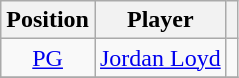<table class="wikitable" style="text-align: center;">
<tr>
<th>Position</th>
<th>Player</th>
<th></th>
</tr>
<tr>
<td><a href='#'>PG</a></td>
<td style="text-align:left"> <a href='#'>Jordan Loyd</a></td>
<td></td>
</tr>
<tr>
</tr>
</table>
